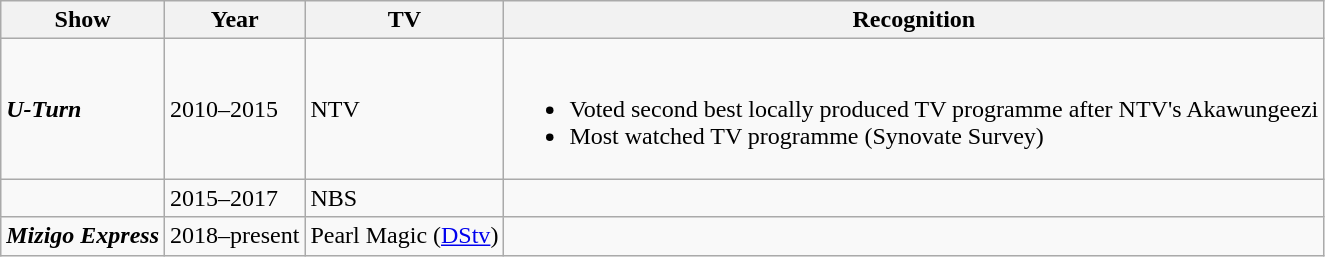<table class="wikitable">
<tr>
<th>Show</th>
<th>Year</th>
<th>TV</th>
<th>Recognition</th>
</tr>
<tr>
<td><strong><em>U-Turn</em></strong></td>
<td>2010–2015</td>
<td>NTV</td>
<td><br><ul><li>Voted second best locally produced TV programme after NTV's Akawungeezi</li><li>Most watched TV programme (Synovate Survey)</li></ul></td>
</tr>
<tr>
<td></td>
<td>2015–2017</td>
<td>NBS</td>
<td></td>
</tr>
<tr>
<td><strong><em>Mizigo Express</em></strong></td>
<td>2018–present</td>
<td>Pearl Magic (<a href='#'>DStv</a>)</td>
<td></td>
</tr>
</table>
